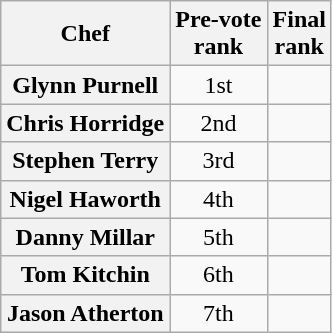<table class="wikitable sortable" style="text-align:center;">
<tr>
<th scope="col">Chef</th>
<th scope="col">Pre-vote<br>rank</th>
<th scope="col">Final<br>rank</th>
</tr>
<tr>
<th scope="row">Glynn Purnell</th>
<td>1st</td>
<td></td>
</tr>
<tr>
<th scope="row">Chris Horridge</th>
<td>2nd</td>
<td></td>
</tr>
<tr>
<th scope="row">Stephen Terry</th>
<td>3rd</td>
<td></td>
</tr>
<tr>
<th scope="row">Nigel Haworth</th>
<td>4th</td>
<td></td>
</tr>
<tr>
<th scope="row">Danny Millar</th>
<td>5th</td>
<td></td>
</tr>
<tr>
<th scope="row">Tom Kitchin</th>
<td>6th</td>
<td></td>
</tr>
<tr>
<th scope="row">Jason Atherton</th>
<td>7th</td>
<td></td>
</tr>
</table>
